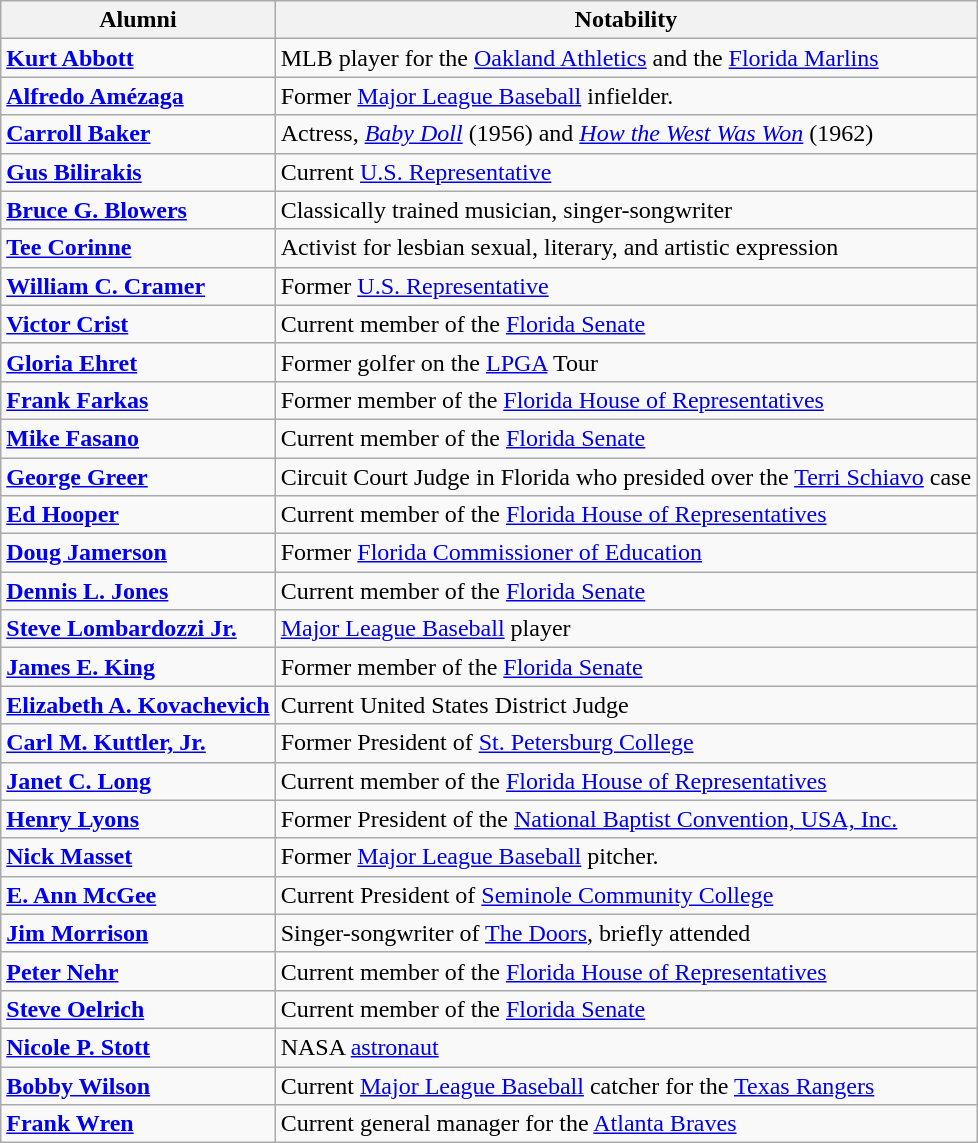<table class="wikitable">
<tr>
<th>Alumni</th>
<th>Notability</th>
</tr>
<tr>
<td><strong><a href='#'>Kurt Abbott</a></strong></td>
<td>MLB player for the <a href='#'>Oakland Athletics</a> and the <a href='#'>Florida Marlins</a></td>
</tr>
<tr>
<td><strong><a href='#'>Alfredo Amézaga</a></strong></td>
<td>Former <a href='#'>Major League Baseball</a> infielder.</td>
</tr>
<tr>
<td><strong><a href='#'>Carroll Baker</a></strong></td>
<td>Actress, <em><a href='#'>Baby Doll</a></em> (1956) and <em><a href='#'>How the West Was Won</a></em> (1962)</td>
</tr>
<tr>
<td><strong><a href='#'>Gus Bilirakis</a></strong></td>
<td>Current <a href='#'>U.S. Representative</a></td>
</tr>
<tr>
<td><strong><a href='#'>Bruce G. Blowers</a></strong></td>
<td>Classically trained musician, singer-songwriter</td>
</tr>
<tr>
<td><strong><a href='#'>Tee Corinne</a></strong></td>
<td>Activist for lesbian sexual, literary, and artistic expression</td>
</tr>
<tr>
<td><strong><a href='#'>William C. Cramer</a></strong></td>
<td>Former <a href='#'>U.S. Representative</a></td>
</tr>
<tr>
<td><strong><a href='#'>Victor Crist</a></strong></td>
<td>Current member of the <a href='#'>Florida Senate</a></td>
</tr>
<tr>
<td><strong><a href='#'>Gloria Ehret</a></strong></td>
<td>Former golfer on the <a href='#'>LPGA</a> Tour</td>
</tr>
<tr>
<td><strong><a href='#'>Frank Farkas</a></strong></td>
<td>Former member of the <a href='#'>Florida House of Representatives</a></td>
</tr>
<tr>
<td><strong><a href='#'>Mike Fasano</a></strong></td>
<td>Current member of the <a href='#'>Florida Senate</a></td>
</tr>
<tr>
<td><strong><a href='#'>George Greer</a></strong></td>
<td>Circuit Court Judge in Florida who presided over the <a href='#'>Terri Schiavo</a> case</td>
</tr>
<tr>
<td><strong><a href='#'>Ed Hooper</a></strong></td>
<td>Current member of the <a href='#'>Florida House of Representatives</a></td>
</tr>
<tr>
<td><strong><a href='#'>Doug Jamerson</a></strong></td>
<td>Former <a href='#'>Florida Commissioner of Education</a></td>
</tr>
<tr>
<td><strong><a href='#'>Dennis L. Jones</a></strong></td>
<td>Current member of the <a href='#'>Florida Senate</a></td>
</tr>
<tr>
<td><strong><a href='#'>Steve Lombardozzi Jr.</a></strong></td>
<td><a href='#'>Major League Baseball</a> player</td>
</tr>
<tr>
<td><strong><a href='#'>James E. King</a></strong></td>
<td>Former member of the <a href='#'>Florida Senate</a></td>
</tr>
<tr>
<td><strong><a href='#'>Elizabeth A. Kovachevich</a></strong></td>
<td>Current United States District Judge</td>
</tr>
<tr>
<td><strong><a href='#'>Carl M. Kuttler, Jr.</a></strong></td>
<td>Former President of <a href='#'>St. Petersburg College</a></td>
</tr>
<tr>
<td><strong><a href='#'>Janet C. Long</a></strong></td>
<td>Current member of the <a href='#'>Florida House of Representatives</a></td>
</tr>
<tr>
<td><strong><a href='#'>Henry Lyons</a></strong></td>
<td>Former President of the <a href='#'>National Baptist Convention, USA, Inc.</a></td>
</tr>
<tr>
<td><strong><a href='#'>Nick Masset</a></strong></td>
<td>Former <a href='#'>Major League Baseball</a> pitcher.</td>
</tr>
<tr>
<td><strong><a href='#'>E. Ann McGee</a></strong></td>
<td>Current President of <a href='#'>Seminole Community College</a></td>
</tr>
<tr>
<td><strong><a href='#'>Jim Morrison</a></strong></td>
<td>Singer-songwriter of <a href='#'>The Doors</a>, briefly attended</td>
</tr>
<tr>
<td><strong><a href='#'>Peter Nehr</a></strong></td>
<td>Current member of the <a href='#'>Florida House of Representatives</a></td>
</tr>
<tr>
<td><strong><a href='#'>Steve Oelrich</a></strong></td>
<td>Current member of the <a href='#'>Florida Senate</a></td>
</tr>
<tr>
<td><strong><a href='#'>Nicole P. Stott</a></strong></td>
<td>NASA <a href='#'>astronaut</a></td>
</tr>
<tr>
<td><strong><a href='#'>Bobby Wilson</a></strong></td>
<td>Current <a href='#'>Major League Baseball</a> catcher for the <a href='#'>Texas Rangers</a></td>
</tr>
<tr>
<td><strong><a href='#'>Frank Wren</a></strong></td>
<td>Current general manager for the <a href='#'>Atlanta Braves</a></td>
</tr>
</table>
